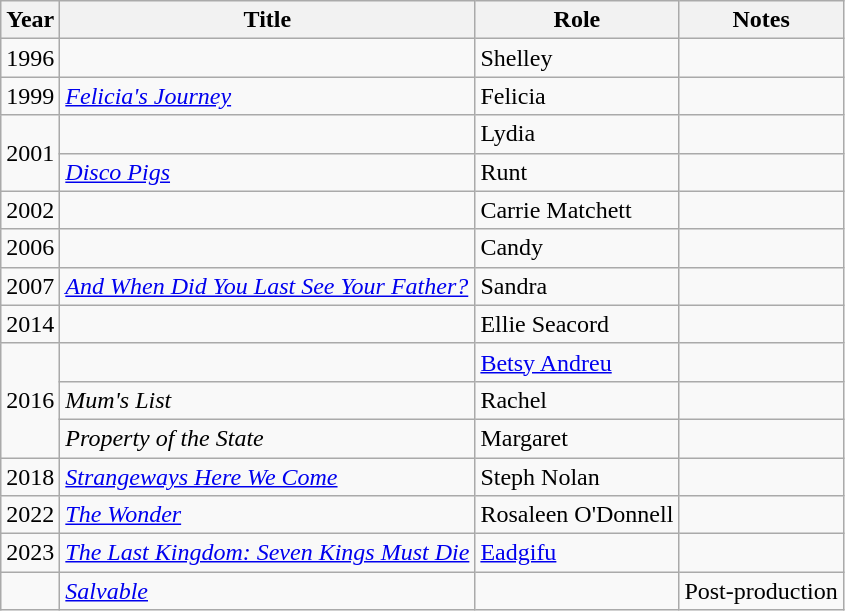<table class="wikitable sortable">
<tr>
<th>Year</th>
<th>Title</th>
<th>Role</th>
<th class="unsortable">Notes</th>
</tr>
<tr>
<td>1996</td>
<td><em></em></td>
<td>Shelley</td>
<td></td>
</tr>
<tr>
<td>1999</td>
<td><em><a href='#'>Felicia's Journey</a></em></td>
<td>Felicia</td>
<td></td>
</tr>
<tr>
<td rowspan="2">2001</td>
<td><em></em></td>
<td>Lydia</td>
<td></td>
</tr>
<tr>
<td><em><a href='#'>Disco Pigs</a></em></td>
<td>Runt</td>
<td></td>
</tr>
<tr>
<td>2002</td>
<td><em></em></td>
<td>Carrie Matchett</td>
<td></td>
</tr>
<tr>
<td>2006</td>
<td><em></em></td>
<td>Candy</td>
<td></td>
</tr>
<tr>
<td>2007</td>
<td><em><a href='#'>And When Did You Last See Your Father?</a></em></td>
<td>Sandra</td>
<td></td>
</tr>
<tr>
<td>2014</td>
<td><em></em></td>
<td>Ellie Seacord</td>
<td></td>
</tr>
<tr>
<td rowspan="3">2016</td>
<td><em></em></td>
<td><a href='#'>Betsy Andreu</a></td>
<td></td>
</tr>
<tr>
<td><em>Mum's List</em></td>
<td>Rachel</td>
<td></td>
</tr>
<tr>
<td><em>Property of the State</em></td>
<td>Margaret</td>
<td></td>
</tr>
<tr>
<td>2018</td>
<td><em><a href='#'>Strangeways Here We Come</a></em></td>
<td>Steph Nolan</td>
<td></td>
</tr>
<tr>
<td>2022</td>
<td><em><a href='#'>The Wonder</a></em></td>
<td>Rosaleen O'Donnell</td>
<td></td>
</tr>
<tr>
<td>2023</td>
<td><em><a href='#'>The Last Kingdom: Seven Kings Must Die</a></em></td>
<td><a href='#'>Eadgifu</a></td>
<td></td>
</tr>
<tr>
<td></td>
<td><em><a href='#'>Salvable</a></em></td>
<td></td>
<td>Post-production</td>
</tr>
</table>
